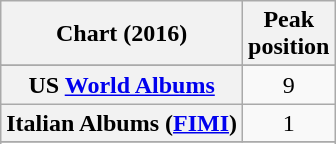<table class="wikitable sortable plainrowheaders" style="text-align:center">
<tr>
<th scope="col">Chart (2016)</th>
<th scope="col">Peak<br> position</th>
</tr>
<tr>
</tr>
<tr>
</tr>
<tr>
</tr>
<tr>
</tr>
<tr>
</tr>
<tr>
</tr>
<tr>
</tr>
<tr>
</tr>
<tr>
</tr>
<tr>
<th scope="row">US <a href='#'>World Albums</a><br><small></small></th>
<td style="text-align:center;">9</td>
</tr>
<tr>
<th scope="row">Italian Albums (<a href='#'>FIMI</a>)</th>
<td>1</td>
</tr>
<tr>
</tr>
<tr>
</tr>
</table>
